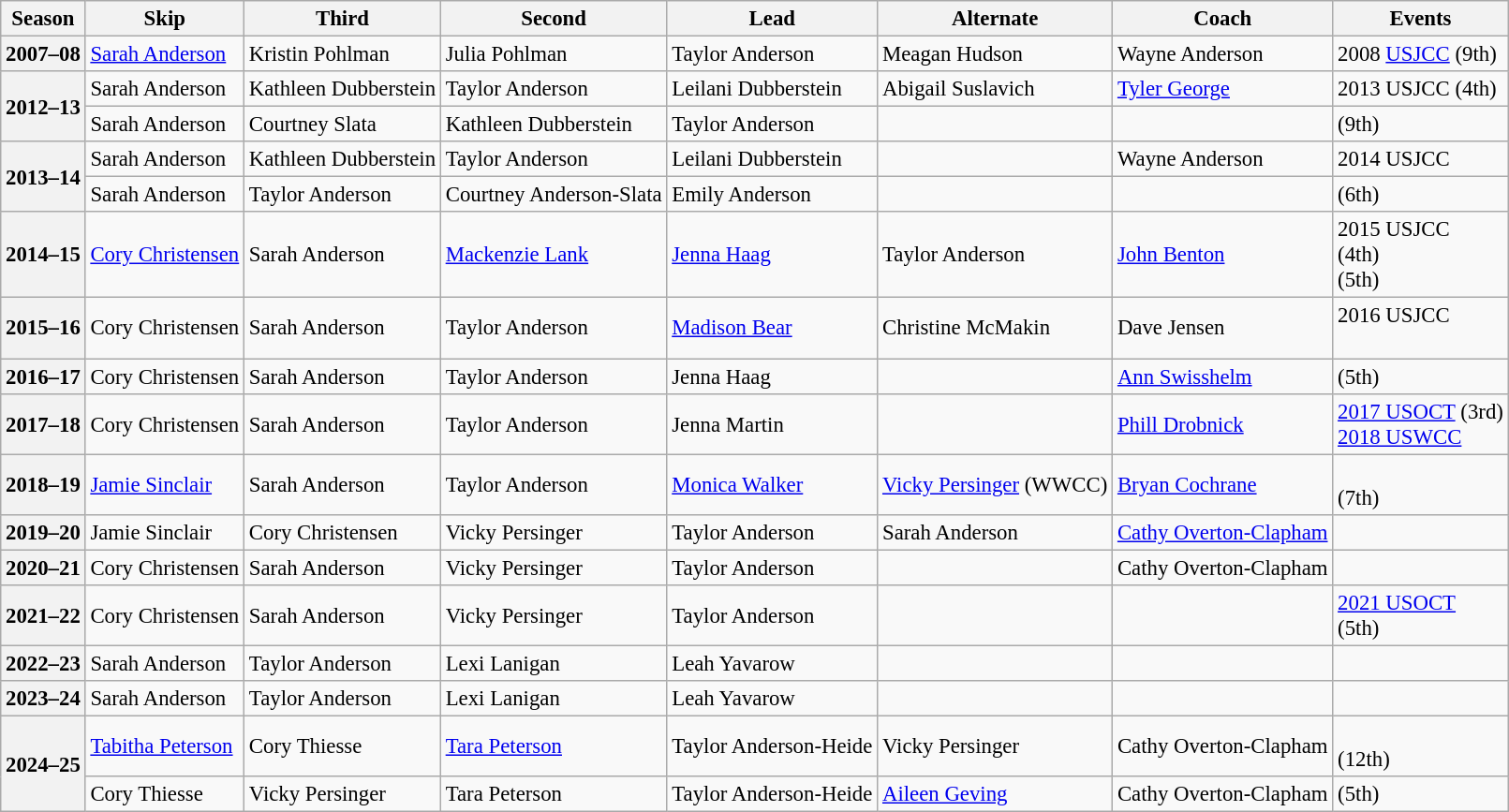<table class="wikitable" style=font-size:95%>
<tr>
<th scope="col">Season</th>
<th scope="col">Skip</th>
<th scope="col">Third</th>
<th scope="col">Second</th>
<th scope="col">Lead</th>
<th scope="col">Alternate</th>
<th scope="col">Coach</th>
<th scope="col">Events</th>
</tr>
<tr>
<th scope="row">2007–08</th>
<td><a href='#'>Sarah Anderson</a></td>
<td>Kristin Pohlman</td>
<td>Julia Pohlman</td>
<td>Taylor Anderson</td>
<td>Meagan Hudson</td>
<td>Wayne Anderson</td>
<td>2008 <a href='#'>USJCC</a> (9th)</td>
</tr>
<tr>
<th scope="row" rowspan=2>2012–13</th>
<td>Sarah Anderson</td>
<td>Kathleen Dubberstein</td>
<td>Taylor Anderson</td>
<td>Leilani Dubberstein</td>
<td>Abigail Suslavich</td>
<td><a href='#'>Tyler George</a></td>
<td>2013 USJCC (4th)</td>
</tr>
<tr>
<td>Sarah Anderson</td>
<td>Courtney Slata</td>
<td>Kathleen Dubberstein</td>
<td>Taylor Anderson</td>
<td></td>
<td></td>
<td> (9th)</td>
</tr>
<tr>
<th scope="row" rowspan=2>2013–14</th>
<td>Sarah Anderson</td>
<td>Kathleen Dubberstein</td>
<td>Taylor Anderson</td>
<td>Leilani Dubberstein</td>
<td></td>
<td>Wayne Anderson</td>
<td>2014 USJCC </td>
</tr>
<tr>
<td>Sarah Anderson</td>
<td>Taylor Anderson</td>
<td>Courtney Anderson-Slata</td>
<td>Emily Anderson</td>
<td></td>
<td></td>
<td> (6th)</td>
</tr>
<tr>
<th scope="row">2014–15</th>
<td><a href='#'>Cory Christensen</a></td>
<td>Sarah Anderson</td>
<td><a href='#'>Mackenzie Lank</a></td>
<td><a href='#'>Jenna Haag</a></td>
<td>Taylor Anderson</td>
<td><a href='#'>John Benton</a></td>
<td>2015 USJCC <br> (4th)<br> (5th)</td>
</tr>
<tr>
<th scope="row">2015–16</th>
<td>Cory Christensen</td>
<td>Sarah Anderson</td>
<td>Taylor Anderson</td>
<td><a href='#'>Madison Bear</a></td>
<td>Christine McMakin</td>
<td>Dave Jensen</td>
<td>2016 USJCC <br> <br> </td>
</tr>
<tr>
<th scope="row">2016–17</th>
<td>Cory Christensen</td>
<td>Sarah Anderson</td>
<td>Taylor Anderson</td>
<td>Jenna Haag</td>
<td></td>
<td><a href='#'>Ann Swisshelm</a></td>
<td> (5th)</td>
</tr>
<tr>
<th scope="row">2017–18</th>
<td>Cory Christensen</td>
<td>Sarah Anderson</td>
<td>Taylor Anderson</td>
<td>Jenna Martin</td>
<td></td>
<td><a href='#'>Phill Drobnick</a></td>
<td><a href='#'>2017 USOCT</a> (3rd)<br><a href='#'>2018 USWCC</a> </td>
</tr>
<tr>
<th scope="row">2018–19</th>
<td><a href='#'>Jamie Sinclair</a></td>
<td>Sarah Anderson</td>
<td>Taylor Anderson</td>
<td><a href='#'>Monica Walker</a></td>
<td><a href='#'>Vicky Persinger</a> (WWCC)</td>
<td><a href='#'>Bryan Cochrane</a></td>
<td> <br> (7th)</td>
</tr>
<tr>
<th scope="row">2019–20</th>
<td>Jamie Sinclair</td>
<td>Cory Christensen</td>
<td>Vicky Persinger</td>
<td>Taylor Anderson</td>
<td>Sarah Anderson</td>
<td><a href='#'>Cathy Overton-Clapham</a></td>
<td> </td>
</tr>
<tr>
<th scope="row">2020–21</th>
<td>Cory Christensen</td>
<td>Sarah Anderson</td>
<td>Vicky Persinger</td>
<td>Taylor Anderson</td>
<td></td>
<td>Cathy Overton-Clapham</td>
<td> </td>
</tr>
<tr>
<th scope="row">2021–22</th>
<td>Cory Christensen</td>
<td>Sarah Anderson</td>
<td>Vicky Persinger</td>
<td>Taylor Anderson</td>
<td></td>
<td></td>
<td><a href='#'>2021 USOCT</a>  <br>  (5th)</td>
</tr>
<tr>
<th scope="row">2022–23</th>
<td>Sarah Anderson</td>
<td>Taylor Anderson</td>
<td>Lexi Lanigan</td>
<td>Leah Yavarow</td>
<td></td>
<td></td>
<td> </td>
</tr>
<tr>
<th scope="row">2023–24</th>
<td>Sarah Anderson</td>
<td>Taylor Anderson</td>
<td>Lexi Lanigan</td>
<td>Leah Yavarow</td>
<td></td>
<td></td>
<td> </td>
</tr>
<tr>
<th scope="row" rowspan=2>2024–25</th>
<td><a href='#'>Tabitha Peterson</a></td>
<td>Cory Thiesse</td>
<td><a href='#'>Tara Peterson</a></td>
<td>Taylor Anderson-Heide</td>
<td>Vicky Persinger</td>
<td>Cathy Overton-Clapham</td>
<td>  <br>  (12th)</td>
</tr>
<tr>
<td>Cory Thiesse</td>
<td>Vicky Persinger</td>
<td>Tara Peterson</td>
<td>Taylor Anderson-Heide</td>
<td><a href='#'>Aileen Geving</a></td>
<td>Cathy Overton-Clapham</td>
<td> (5th)</td>
</tr>
</table>
